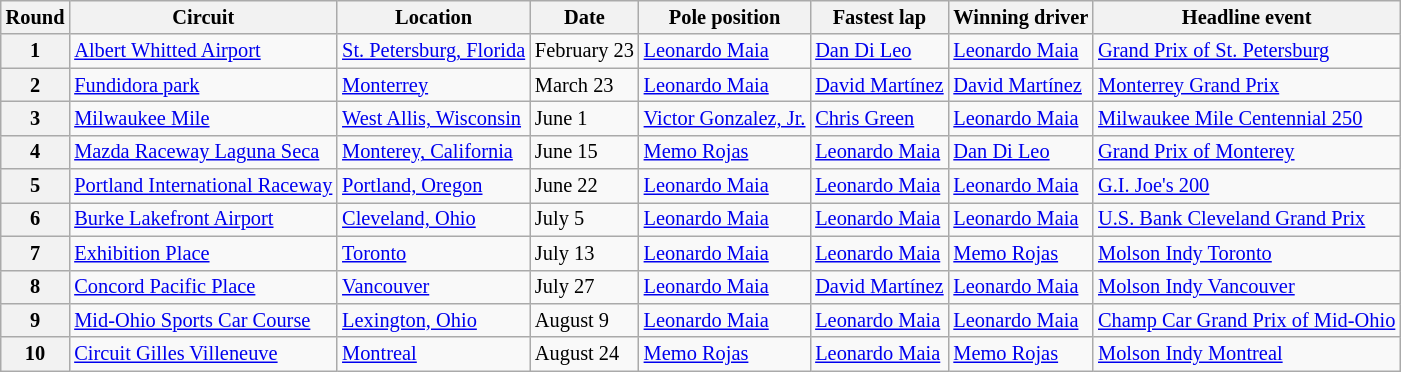<table class="wikitable" border="1" style="font-size: 85%;">
<tr>
<th>Round</th>
<th>Circuit</th>
<th>Location</th>
<th>Date</th>
<th>Pole position</th>
<th>Fastest lap</th>
<th>Winning driver</th>
<th>Headline event</th>
</tr>
<tr>
<th>1</th>
<td><a href='#'>Albert Whitted Airport</a></td>
<td> <a href='#'>St. Petersburg, Florida</a></td>
<td>February 23</td>
<td> <a href='#'>Leonardo Maia</a></td>
<td> <a href='#'>Dan Di Leo</a></td>
<td> <a href='#'>Leonardo Maia</a></td>
<td><a href='#'>Grand Prix of St. Petersburg</a></td>
</tr>
<tr>
<th>2</th>
<td><a href='#'>Fundidora park</a></td>
<td> <a href='#'>Monterrey</a></td>
<td>March 23</td>
<td> <a href='#'>Leonardo Maia</a></td>
<td> <a href='#'>David Martínez</a></td>
<td> <a href='#'>David Martínez</a></td>
<td><a href='#'>Monterrey Grand Prix</a></td>
</tr>
<tr>
<th>3</th>
<td><a href='#'>Milwaukee Mile</a></td>
<td> <a href='#'>West Allis, Wisconsin</a></td>
<td>June 1</td>
<td> <a href='#'>Victor Gonzalez, Jr.</a></td>
<td> <a href='#'>Chris Green</a></td>
<td> <a href='#'>Leonardo Maia</a></td>
<td><a href='#'>Milwaukee Mile Centennial 250</a></td>
</tr>
<tr>
<th>4</th>
<td><a href='#'>Mazda Raceway Laguna Seca</a></td>
<td> <a href='#'>Monterey, California</a></td>
<td>June 15</td>
<td> <a href='#'>Memo Rojas</a></td>
<td> <a href='#'>Leonardo Maia</a></td>
<td> <a href='#'>Dan Di Leo</a></td>
<td><a href='#'>Grand Prix of Monterey</a></td>
</tr>
<tr>
<th>5</th>
<td><a href='#'>Portland International Raceway</a></td>
<td> <a href='#'>Portland, Oregon</a></td>
<td>June 22</td>
<td> <a href='#'>Leonardo Maia</a></td>
<td> <a href='#'>Leonardo Maia</a></td>
<td> <a href='#'>Leonardo Maia</a></td>
<td><a href='#'>G.I. Joe's 200</a></td>
</tr>
<tr>
<th>6</th>
<td><a href='#'>Burke Lakefront Airport</a></td>
<td> <a href='#'>Cleveland, Ohio</a></td>
<td>July 5</td>
<td> <a href='#'>Leonardo Maia</a></td>
<td> <a href='#'>Leonardo Maia</a></td>
<td> <a href='#'>Leonardo Maia</a></td>
<td><a href='#'>U.S. Bank Cleveland Grand Prix</a></td>
</tr>
<tr>
<th>7</th>
<td><a href='#'>Exhibition Place</a></td>
<td> <a href='#'>Toronto</a></td>
<td>July 13</td>
<td> <a href='#'>Leonardo Maia</a></td>
<td> <a href='#'>Leonardo Maia</a></td>
<td> <a href='#'>Memo Rojas</a></td>
<td><a href='#'>Molson Indy Toronto</a></td>
</tr>
<tr>
<th>8</th>
<td><a href='#'>Concord Pacific Place</a></td>
<td> <a href='#'>Vancouver</a></td>
<td>July 27</td>
<td> <a href='#'>Leonardo Maia</a></td>
<td> <a href='#'>David Martínez</a></td>
<td> <a href='#'>Leonardo Maia</a></td>
<td><a href='#'>Molson Indy Vancouver</a></td>
</tr>
<tr>
<th>9</th>
<td><a href='#'>Mid-Ohio Sports Car Course</a></td>
<td> <a href='#'>Lexington, Ohio</a></td>
<td>August 9</td>
<td> <a href='#'>Leonardo Maia</a></td>
<td> <a href='#'>Leonardo Maia</a></td>
<td> <a href='#'>Leonardo Maia</a></td>
<td><a href='#'>Champ Car Grand Prix of Mid-Ohio</a></td>
</tr>
<tr>
<th>10</th>
<td><a href='#'>Circuit Gilles Villeneuve</a></td>
<td> <a href='#'>Montreal</a></td>
<td>August 24</td>
<td> <a href='#'>Memo Rojas</a></td>
<td> <a href='#'>Leonardo Maia</a></td>
<td> <a href='#'>Memo Rojas</a></td>
<td><a href='#'>Molson Indy Montreal</a></td>
</tr>
</table>
